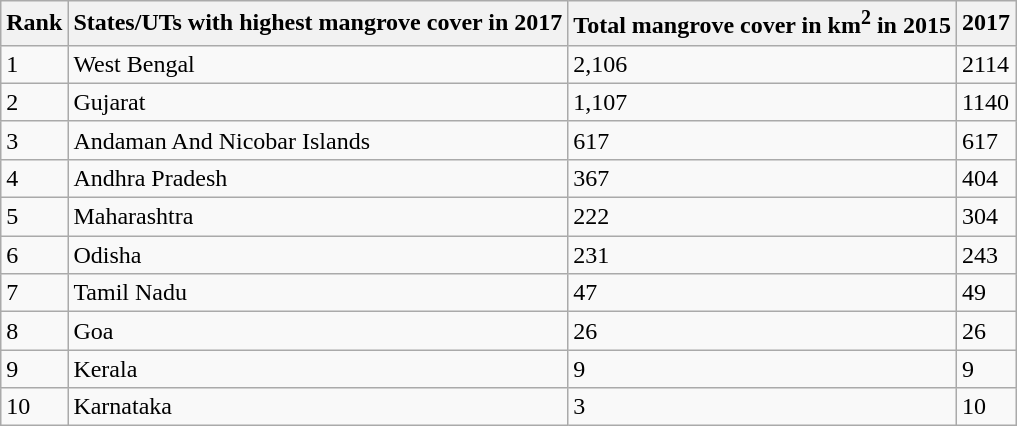<table class="wikitable">
<tr>
<th>Rank</th>
<th>States/UTs with highest mangrove cover in 2017</th>
<th>Total mangrove cover in km<sup>2</sup> in 2015</th>
<th>2017 </th>
</tr>
<tr>
<td>1</td>
<td>West Bengal</td>
<td>2,106</td>
<td>2114</td>
</tr>
<tr>
<td>2</td>
<td>Gujarat</td>
<td>1,107</td>
<td>1140</td>
</tr>
<tr>
<td>3</td>
<td>Andaman And Nicobar Islands</td>
<td>617</td>
<td>617</td>
</tr>
<tr>
<td>4</td>
<td>Andhra Pradesh</td>
<td>367</td>
<td>404</td>
</tr>
<tr>
<td>5</td>
<td>Maharashtra</td>
<td>222</td>
<td>304</td>
</tr>
<tr>
<td>6</td>
<td>Odisha</td>
<td>231</td>
<td>243</td>
</tr>
<tr>
<td>7</td>
<td>Tamil Nadu</td>
<td>47</td>
<td>49</td>
</tr>
<tr>
<td>8</td>
<td>Goa</td>
<td>26</td>
<td>26</td>
</tr>
<tr>
<td>9</td>
<td>Kerala</td>
<td>9</td>
<td>9</td>
</tr>
<tr>
<td>10</td>
<td>Karnataka</td>
<td>3</td>
<td>10</td>
</tr>
</table>
